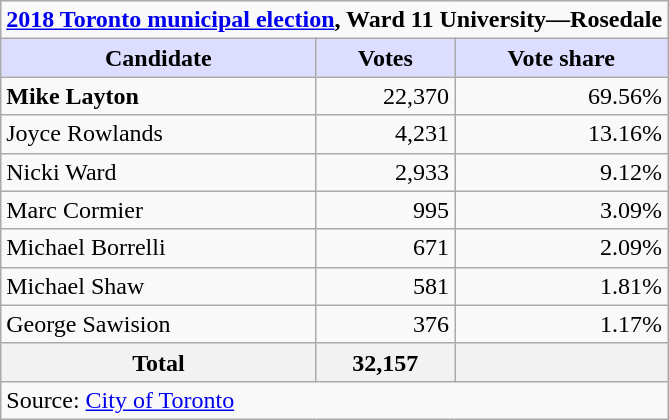<table class="wikitable plainrowheaders">
<tr>
<td colspan="3"><strong><a href='#'>2018 Toronto municipal election</a>, Ward 11 University—Rosedale</strong></td>
</tr>
<tr>
<th scope="col" style="background:#ddf;">Candidate</th>
<th scope="col" style="background:#ddf;">Votes</th>
<th scope="col" style="background:#ddf;">Vote share</th>
</tr>
<tr>
<td scope="row"><strong>Mike Layton</strong></td>
<td align="right">22,370</td>
<td align="right">69.56%</td>
</tr>
<tr>
<td scope="row">Joyce Rowlands</td>
<td align="right">4,231</td>
<td align="right">13.16%</td>
</tr>
<tr>
<td scope="row">Nicki Ward</td>
<td align="right">2,933</td>
<td align="right">9.12%</td>
</tr>
<tr>
<td scope="row">Marc Cormier</td>
<td align="right">995</td>
<td align="right">3.09%</td>
</tr>
<tr>
<td scope="row">Michael Borrelli</td>
<td align="right">671</td>
<td align="right">2.09%</td>
</tr>
<tr>
<td scope="row">Michael Shaw</td>
<td align="right">581</td>
<td align="right">1.81%</td>
</tr>
<tr>
<td scope="row">George Sawision</td>
<td align="right">376</td>
<td align="right">1.17%</td>
</tr>
<tr>
<th scope="row"><strong>Total</strong></th>
<th align="right">32,157</th>
<th align="right"></th>
</tr>
<tr>
<td colspan="3">Source: <a href='#'>City of Toronto</a></td>
</tr>
</table>
